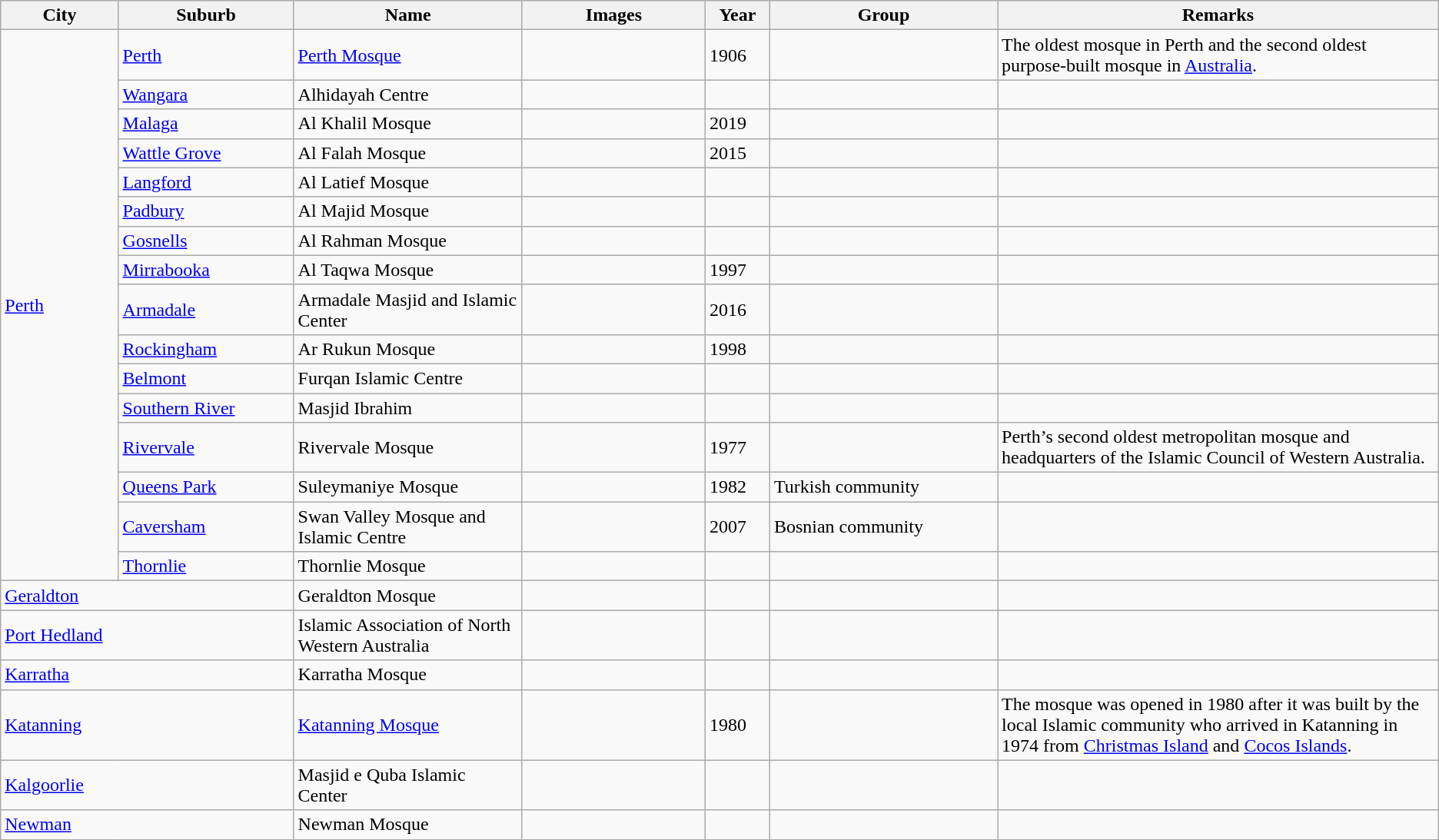<table class="wikitable sortable">
<tr>
<th align=left width=100px>City</th>
<th align=left width=150px>Suburb</th>
<th align=left width=200px>Name</th>
<th align=center width=160px class=unsortable>Images</th>
<th align=left width=050px>Year</th>
<th align=center width=200px>Group</th>
<th align=left width=400px class=unsortable>Remarks</th>
</tr>
<tr>
<td rowspan="16"><a href='#'>Perth</a></td>
<td><a href='#'>Perth</a></td>
<td><a href='#'>Perth Mosque</a></td>
<td></td>
<td>1906</td>
<td></td>
<td>The oldest mosque in Perth and the second oldest purpose-built mosque in <a href='#'>Australia</a>.</td>
</tr>
<tr>
<td><a href='#'>Wangara</a></td>
<td>Alhidayah Centre</td>
<td></td>
<td></td>
<td></td>
<td></td>
</tr>
<tr>
<td><a href='#'>Malaga</a></td>
<td>Al Khalil Mosque</td>
<td></td>
<td>2019</td>
<td></td>
<td></td>
</tr>
<tr>
<td><a href='#'>Wattle Grove</a></td>
<td>Al Falah Mosque</td>
<td></td>
<td>2015</td>
<td></td>
<td></td>
</tr>
<tr>
<td><a href='#'>Langford</a></td>
<td>Al Latief Mosque</td>
<td></td>
<td></td>
<td></td>
<td></td>
</tr>
<tr>
<td><a href='#'>Padbury</a></td>
<td>Al Majid Mosque</td>
<td></td>
<td></td>
<td></td>
<td></td>
</tr>
<tr>
<td><a href='#'>Gosnells</a></td>
<td>Al Rahman Mosque</td>
<td></td>
<td></td>
<td></td>
<td></td>
</tr>
<tr>
<td><a href='#'>Mirrabooka</a></td>
<td>Al Taqwa Mosque</td>
<td></td>
<td>1997</td>
<td></td>
<td></td>
</tr>
<tr>
<td><a href='#'>Armadale</a></td>
<td>Armadale Masjid and Islamic Center</td>
<td></td>
<td>2016</td>
<td></td>
<td></td>
</tr>
<tr>
<td><a href='#'>Rockingham</a></td>
<td>Ar Rukun Mosque</td>
<td></td>
<td>1998</td>
<td></td>
<td></td>
</tr>
<tr>
<td><a href='#'>Belmont</a></td>
<td>Furqan Islamic Centre</td>
<td></td>
<td></td>
<td></td>
<td></td>
</tr>
<tr>
<td><a href='#'>Southern River</a></td>
<td>Masjid Ibrahim</td>
<td></td>
<td></td>
<td></td>
<td></td>
</tr>
<tr>
<td><a href='#'>Rivervale</a></td>
<td>Rivervale Mosque</td>
<td></td>
<td>1977</td>
<td></td>
<td>Perth’s second oldest metropolitan mosque and headquarters of the Islamic Council of Western Australia.</td>
</tr>
<tr>
<td><a href='#'>Queens Park</a></td>
<td>Suleymaniye Mosque</td>
<td></td>
<td>1982</td>
<td>Turkish community</td>
<td></td>
</tr>
<tr>
<td><a href='#'>Caversham</a></td>
<td>Swan Valley Mosque and Islamic Centre</td>
<td></td>
<td>2007</td>
<td>Bosnian community</td>
<td></td>
</tr>
<tr>
<td><a href='#'>Thornlie</a></td>
<td>Thornlie Mosque</td>
<td></td>
<td></td>
<td></td>
<td></td>
</tr>
<tr>
<td colspan="2"><a href='#'>Geraldton</a></td>
<td>Geraldton Mosque</td>
<td></td>
<td></td>
<td></td>
<td></td>
</tr>
<tr>
<td colspan="2"><a href='#'>Port Hedland</a></td>
<td>Islamic Association of North Western Australia</td>
<td></td>
<td></td>
<td></td>
<td></td>
</tr>
<tr>
<td colspan="2"><a href='#'>Karratha</a></td>
<td>Karratha Mosque</td>
<td></td>
<td></td>
<td></td>
<td></td>
</tr>
<tr>
<td colspan="2"><a href='#'>Katanning</a></td>
<td><a href='#'>Katanning Mosque</a></td>
<td></td>
<td>1980</td>
<td></td>
<td>The mosque was opened in 1980 after it was built by the local Islamic community who arrived in Katanning in 1974 from <a href='#'>Christmas Island</a> and <a href='#'>Cocos Islands</a>.</td>
</tr>
<tr>
<td colspan="2"><a href='#'>Kalgoorlie</a></td>
<td>Masjid e Quba Islamic Center</td>
<td></td>
<td></td>
<td></td>
<td></td>
</tr>
<tr>
<td colspan="2"><a href='#'>Newman</a></td>
<td>Newman Mosque</td>
<td></td>
<td></td>
<td></td>
<td></td>
</tr>
</table>
